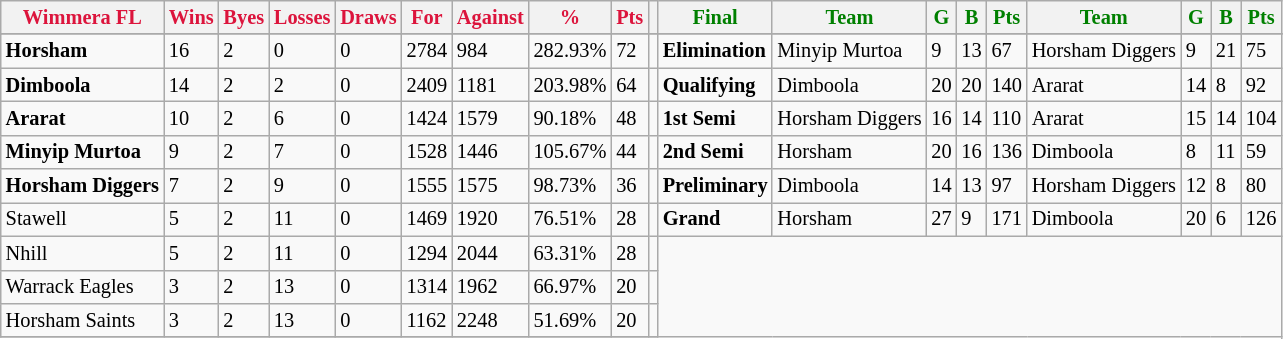<table style="font-size: 85%; text-align: left;" class="wikitable">
<tr>
<th style="color:crimson">Wimmera FL</th>
<th style="color:crimson">Wins</th>
<th style="color:crimson">Byes</th>
<th style="color:crimson">Losses</th>
<th style="color:crimson">Draws</th>
<th style="color:crimson">For</th>
<th style="color:crimson">Against</th>
<th style="color:crimson">%</th>
<th style="color:crimson">Pts</th>
<th></th>
<th style="color:green">Final</th>
<th style="color:green">Team</th>
<th style="color:green">G</th>
<th style="color:green">B</th>
<th style="color:green">Pts</th>
<th style="color:green">Team</th>
<th style="color:green">G</th>
<th style="color:green">B</th>
<th style="color:green">Pts</th>
</tr>
<tr>
</tr>
<tr>
</tr>
<tr>
<td><strong>	Horsham	</strong></td>
<td>16</td>
<td>2</td>
<td>0</td>
<td>0</td>
<td>2784</td>
<td>984</td>
<td>282.93%</td>
<td>72</td>
<td></td>
<td><strong>Elimination</strong></td>
<td>Minyip Murtoa</td>
<td>9</td>
<td>13</td>
<td>67</td>
<td>Horsham Diggers</td>
<td>9</td>
<td>21</td>
<td>75</td>
</tr>
<tr>
<td><strong>	Dimboola	</strong></td>
<td>14</td>
<td>2</td>
<td>2</td>
<td>0</td>
<td>2409</td>
<td>1181</td>
<td>203.98%</td>
<td>64</td>
<td></td>
<td><strong>Qualifying</strong></td>
<td>Dimboola</td>
<td>20</td>
<td>20</td>
<td>140</td>
<td>Ararat</td>
<td>14</td>
<td>8</td>
<td>92</td>
</tr>
<tr>
<td><strong>	Ararat	</strong></td>
<td>10</td>
<td>2</td>
<td>6</td>
<td>0</td>
<td>1424</td>
<td>1579</td>
<td>90.18%</td>
<td>48</td>
<td></td>
<td><strong>1st Semi</strong></td>
<td>Horsham Diggers</td>
<td>16</td>
<td>14</td>
<td>110</td>
<td>Ararat</td>
<td>15</td>
<td>14</td>
<td>104</td>
</tr>
<tr>
<td><strong>	Minyip Murtoa	</strong></td>
<td>9</td>
<td>2</td>
<td>7</td>
<td>0</td>
<td>1528</td>
<td>1446</td>
<td>105.67%</td>
<td>44</td>
<td></td>
<td><strong>2nd Semi</strong></td>
<td>Horsham</td>
<td>20</td>
<td>16</td>
<td>136</td>
<td>Dimboola</td>
<td>8</td>
<td>11</td>
<td>59</td>
</tr>
<tr>
<td><strong>	Horsham Diggers	</strong></td>
<td>7</td>
<td>2</td>
<td>9</td>
<td>0</td>
<td>1555</td>
<td>1575</td>
<td>98.73%</td>
<td>36</td>
<td></td>
<td><strong>Preliminary</strong></td>
<td>Dimboola</td>
<td>14</td>
<td>13</td>
<td>97</td>
<td>Horsham Diggers</td>
<td>12</td>
<td>8</td>
<td>80</td>
</tr>
<tr>
<td>Stawell</td>
<td>5</td>
<td>2</td>
<td>11</td>
<td>0</td>
<td>1469</td>
<td>1920</td>
<td>76.51%</td>
<td>28</td>
<td></td>
<td><strong>Grand</strong></td>
<td>Horsham</td>
<td>27</td>
<td>9</td>
<td>171</td>
<td>Dimboola</td>
<td>20</td>
<td>6</td>
<td>126</td>
</tr>
<tr>
<td>Nhill</td>
<td>5</td>
<td>2</td>
<td>11</td>
<td>0</td>
<td>1294</td>
<td>2044</td>
<td>63.31%</td>
<td>28</td>
<td></td>
</tr>
<tr>
<td>Warrack Eagles</td>
<td>3</td>
<td>2</td>
<td>13</td>
<td>0</td>
<td>1314</td>
<td>1962</td>
<td>66.97%</td>
<td>20</td>
<td></td>
</tr>
<tr>
<td>Horsham Saints</td>
<td>3</td>
<td>2</td>
<td>13</td>
<td>0</td>
<td>1162</td>
<td>2248</td>
<td>51.69%</td>
<td>20</td>
<td></td>
</tr>
<tr>
</tr>
</table>
